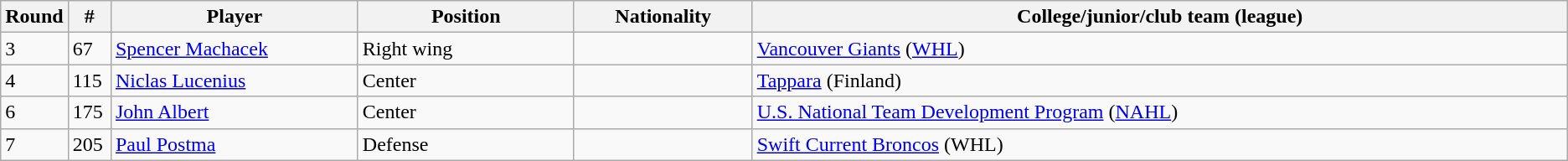<table class="wikitable">
<tr>
<th bgcolor="#DDDDFF" width="2.75%">Round</th>
<th bgcolor="#DDDDFF" width="2.75%">#</th>
<th bgcolor="#DDDDFF" width="16.0%">Player</th>
<th bgcolor="#DDDDFF" width="14.0%">Position</th>
<th bgcolor="#DDDDFF" width="11.5%">Nationality</th>
<th bgcolor="#DDDDFF" width="100.0%">College/junior/club team (league)</th>
</tr>
<tr>
<td>3</td>
<td>67</td>
<td><a href='#'>Spencer Machacek</a></td>
<td>Right wing</td>
<td></td>
<td><a href='#'>Vancouver Giants</a> (<a href='#'>WHL</a>)</td>
</tr>
<tr>
<td>4</td>
<td>115</td>
<td><a href='#'>Niclas Lucenius</a></td>
<td>Center</td>
<td></td>
<td><a href='#'>Tappara</a> (Finland)</td>
</tr>
<tr>
<td>6</td>
<td>175</td>
<td><a href='#'>John Albert</a></td>
<td>Center</td>
<td></td>
<td><a href='#'>U.S. National Team Development Program</a> (<a href='#'>NAHL</a>)</td>
</tr>
<tr>
<td>7</td>
<td>205</td>
<td><a href='#'>Paul Postma</a></td>
<td>Defense</td>
<td></td>
<td><a href='#'>Swift Current Broncos</a> (WHL)</td>
</tr>
</table>
